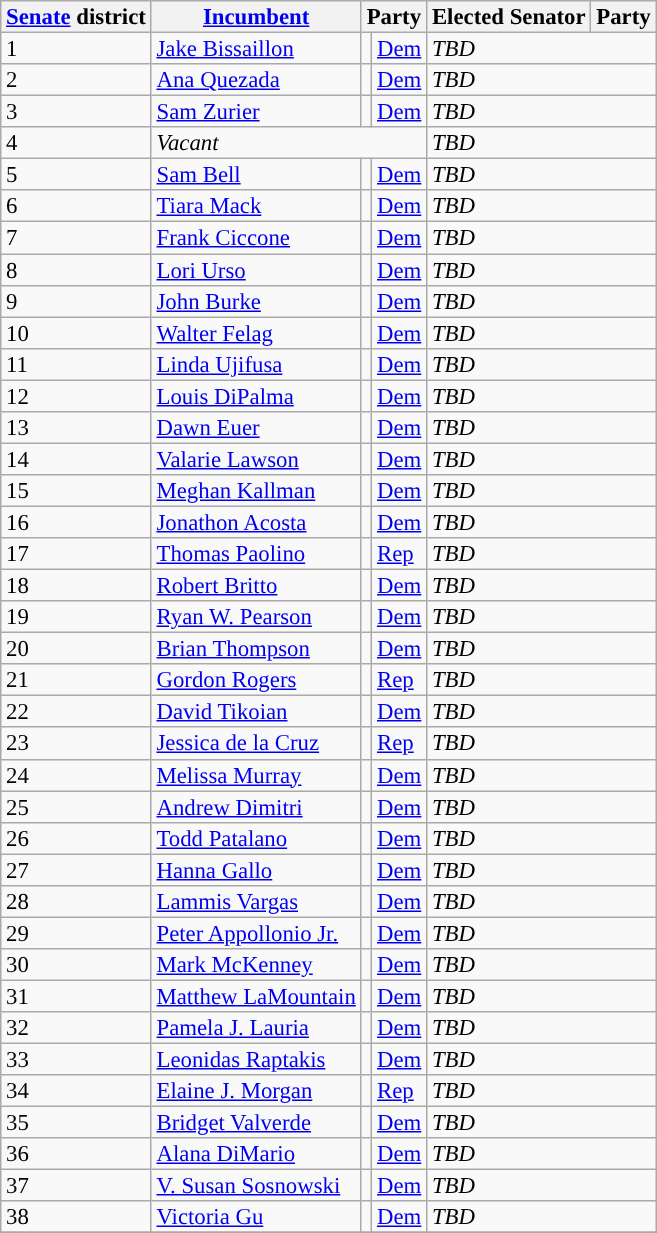<table class="sortable wikitable" style="font-size:95%;line-height:14px;">
<tr>
<th colspan="1" class="sortable"><a href='#'>Senate</a> district</th>
<th class="unsortable"><a href='#'>Incumbent</a></th>
<th colspan="2">Party</th>
<th class="unsortable">Elected Senator</th>
<th colspan="2">Party</th>
</tr>
<tr>
<td>1</td>
<td><a href='#'>Jake Bissaillon</a></td>
<td style="background:"></td>
<td><a href='#'>Dem</a></td>
<td colspan=3><em>TBD</em></td>
</tr>
<tr>
<td>2</td>
<td><a href='#'>Ana Quezada</a></td>
<td style="background:"></td>
<td><a href='#'>Dem</a></td>
<td colspan=3><em>TBD</em></td>
</tr>
<tr>
<td>3</td>
<td><a href='#'>Sam Zurier</a></td>
<td style="background:"></td>
<td><a href='#'>Dem</a></td>
<td colspan=3><em>TBD</em></td>
</tr>
<tr>
<td>4</td>
<td colspan=3><em>Vacant</em></td>
<td colspan=3><em>TBD</em></td>
</tr>
<tr>
<td>5</td>
<td><a href='#'>Sam Bell</a></td>
<td style="background:"></td>
<td><a href='#'>Dem</a></td>
<td colspan=3><em>TBD</em></td>
</tr>
<tr>
<td>6</td>
<td><a href='#'>Tiara Mack</a></td>
<td style="background:"></td>
<td><a href='#'>Dem</a></td>
<td colspan=3><em>TBD</em></td>
</tr>
<tr>
<td>7</td>
<td><a href='#'>Frank Ciccone</a></td>
<td style="background:"></td>
<td><a href='#'>Dem</a></td>
<td colspan=3><em>TBD</em></td>
</tr>
<tr>
<td>8</td>
<td><a href='#'>Lori Urso</a></td>
<td style="background:"></td>
<td><a href='#'>Dem</a></td>
<td colspan=3><em>TBD</em></td>
</tr>
<tr>
<td>9</td>
<td><a href='#'>John Burke</a></td>
<td style="background:"></td>
<td><a href='#'>Dem</a></td>
<td colspan=3><em>TBD</em></td>
</tr>
<tr>
<td>10</td>
<td><a href='#'>Walter Felag</a></td>
<td style="background:"></td>
<td><a href='#'>Dem</a></td>
<td colspan=3><em>TBD</em></td>
</tr>
<tr>
<td>11</td>
<td><a href='#'>Linda Ujifusa</a></td>
<td style="background:"></td>
<td><a href='#'>Dem</a></td>
<td colspan=3><em>TBD</em></td>
</tr>
<tr>
<td>12</td>
<td><a href='#'>Louis DiPalma</a></td>
<td style="background:"></td>
<td><a href='#'>Dem</a></td>
<td colspan=3><em>TBD</em></td>
</tr>
<tr>
<td>13</td>
<td><a href='#'>Dawn Euer</a></td>
<td style="background:"></td>
<td><a href='#'>Dem</a></td>
<td colspan=3><em>TBD</em></td>
</tr>
<tr>
<td>14</td>
<td><a href='#'>Valarie Lawson</a></td>
<td style="background:"></td>
<td><a href='#'>Dem</a></td>
<td colspan=3><em>TBD</em></td>
</tr>
<tr>
<td>15</td>
<td><a href='#'>Meghan Kallman</a></td>
<td style="background:"></td>
<td><a href='#'>Dem</a></td>
<td colspan=3><em>TBD</em></td>
</tr>
<tr>
<td>16</td>
<td><a href='#'>Jonathon Acosta</a></td>
<td style="background:"></td>
<td><a href='#'>Dem</a></td>
<td colspan=3><em>TBD</em></td>
</tr>
<tr>
<td>17</td>
<td><a href='#'>Thomas Paolino</a></td>
<td style="background:"></td>
<td><a href='#'>Rep</a></td>
<td colspan=3><em>TBD</em></td>
</tr>
<tr>
<td>18</td>
<td><a href='#'>Robert Britto</a></td>
<td style="background:"></td>
<td><a href='#'>Dem</a></td>
<td colspan=3><em>TBD</em></td>
</tr>
<tr>
<td>19</td>
<td><a href='#'>Ryan W. Pearson</a></td>
<td style="background:"></td>
<td><a href='#'>Dem</a></td>
<td colspan=3><em>TBD</em></td>
</tr>
<tr>
<td>20</td>
<td><a href='#'>Brian Thompson</a></td>
<td style="background:"></td>
<td><a href='#'>Dem</a></td>
<td colspan=3><em>TBD</em></td>
</tr>
<tr>
<td>21</td>
<td><a href='#'>Gordon Rogers</a></td>
<td style="background:"></td>
<td><a href='#'>Rep</a></td>
<td colspan=3><em>TBD</em></td>
</tr>
<tr>
<td>22</td>
<td><a href='#'>David Tikoian</a></td>
<td style="background:"></td>
<td><a href='#'>Dem</a></td>
<td colspan=3><em>TBD</em></td>
</tr>
<tr>
<td>23</td>
<td><a href='#'>Jessica de la Cruz</a></td>
<td style="background:"></td>
<td><a href='#'>Rep</a></td>
<td colspan=3><em>TBD</em></td>
</tr>
<tr>
<td>24</td>
<td><a href='#'>Melissa Murray</a></td>
<td style="background:"></td>
<td><a href='#'>Dem</a></td>
<td colspan=3><em>TBD</em></td>
</tr>
<tr>
<td>25</td>
<td><a href='#'>Andrew Dimitri</a></td>
<td style="background:"></td>
<td><a href='#'>Dem</a></td>
<td colspan=3><em>TBD</em></td>
</tr>
<tr>
<td>26</td>
<td><a href='#'>Todd Patalano</a></td>
<td style="background:"></td>
<td><a href='#'>Dem</a></td>
<td colspan=3><em>TBD</em></td>
</tr>
<tr>
<td>27</td>
<td><a href='#'>Hanna Gallo</a></td>
<td style="background:"></td>
<td><a href='#'>Dem</a></td>
<td colspan=3><em>TBD</em></td>
</tr>
<tr>
<td>28</td>
<td><a href='#'>Lammis Vargas</a></td>
<td style="background:"></td>
<td><a href='#'>Dem</a></td>
<td colspan=3><em>TBD</em></td>
</tr>
<tr>
<td>29</td>
<td><a href='#'>Peter Appollonio Jr.</a></td>
<td style="background:"></td>
<td><a href='#'>Dem</a></td>
<td colspan=3><em>TBD</em></td>
</tr>
<tr>
<td>30</td>
<td><a href='#'>Mark McKenney</a></td>
<td style="background:"></td>
<td><a href='#'>Dem</a></td>
<td colspan=3><em>TBD</em></td>
</tr>
<tr>
<td>31</td>
<td><a href='#'>Matthew LaMountain</a></td>
<td style="background:"></td>
<td><a href='#'>Dem</a></td>
<td colspan=3><em>TBD</em></td>
</tr>
<tr>
<td>32</td>
<td><a href='#'>Pamela J. Lauria</a></td>
<td style="background:"></td>
<td><a href='#'>Dem</a></td>
<td colspan=3><em>TBD</em></td>
</tr>
<tr>
<td>33</td>
<td><a href='#'>Leonidas Raptakis</a></td>
<td style="background:"></td>
<td><a href='#'>Dem</a></td>
<td colspan=3><em>TBD</em></td>
</tr>
<tr>
<td>34</td>
<td><a href='#'>Elaine J. Morgan</a></td>
<td style="background:"></td>
<td><a href='#'>Rep</a></td>
<td colspan=3><em>TBD</em></td>
</tr>
<tr>
<td>35</td>
<td><a href='#'>Bridget Valverde</a></td>
<td style="background:"></td>
<td><a href='#'>Dem</a></td>
<td colspan=3><em>TBD</em></td>
</tr>
<tr>
<td>36</td>
<td><a href='#'>Alana DiMario</a></td>
<td style="background:"></td>
<td><a href='#'>Dem</a></td>
<td colspan=3><em>TBD</em></td>
</tr>
<tr>
<td>37</td>
<td><a href='#'>V. Susan Sosnowski</a></td>
<td style="background:"></td>
<td><a href='#'>Dem</a></td>
<td colspan=3><em>TBD</em></td>
</tr>
<tr>
<td>38</td>
<td><a href='#'>Victoria Gu</a></td>
<td style="background:"></td>
<td><a href='#'>Dem</a></td>
<td colspan=3><em>TBD</em></td>
</tr>
<tr>
</tr>
</table>
